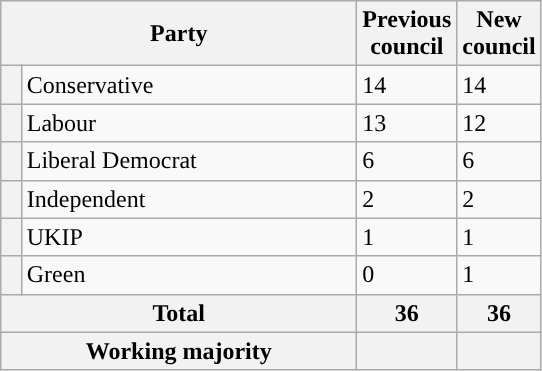<table class="wikitable">
<tr>
<th valign=centre colspan="2" style="width: 230px">Party</th>
<th valign=top style="width: 30px">Previous council</th>
<th valign=top style="width: 30px">New council</th>
</tr>
<tr>
<th style="background-color: "></th>
<td>Conservative</td>
<td>14</td>
<td>14</td>
</tr>
<tr>
<th style="background-color: "></th>
<td>Labour</td>
<td>13</td>
<td>12</td>
</tr>
<tr>
<th style="background-color: "></th>
<td>Liberal Democrat</td>
<td>6</td>
<td>6</td>
</tr>
<tr>
<th style="background-color: "></th>
<td>Independent</td>
<td>2</td>
<td>2</td>
</tr>
<tr>
<th style="background-color: "></th>
<td>UKIP</td>
<td>1</td>
<td>1</td>
</tr>
<tr>
<th style="background-color: "></th>
<td>Green</td>
<td>0</td>
<td>1</td>
</tr>
<tr>
<th colspan=2>Total</th>
<th style="text-align: center">36</th>
<th colspan=3>36</th>
</tr>
<tr>
<th colspan=2>Working majority</th>
<th></th>
<th></th>
</tr>
</table>
